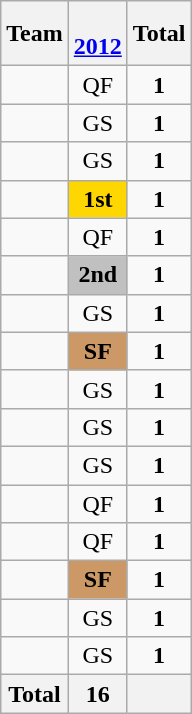<table class=wikitable style="text-align:center">
<tr>
<th>Team</th>
<th><br><a href='#'>2012</a></th>
<th>Total</th>
</tr>
<tr>
<td align=left></td>
<td>QF</td>
<td><strong>1</strong></td>
</tr>
<tr>
<td align=left></td>
<td>GS</td>
<td><strong>1</strong></td>
</tr>
<tr>
<td align=left></td>
<td>GS</td>
<td><strong>1</strong></td>
</tr>
<tr>
<td align=left></td>
<td bgcolor=gold><strong>1st</strong></td>
<td><strong>1</strong></td>
</tr>
<tr>
<td align=left></td>
<td>QF</td>
<td><strong>1</strong></td>
</tr>
<tr>
<td align=left></td>
<td bgcolor=silver><strong>2nd</strong></td>
<td><strong>1</strong></td>
</tr>
<tr>
<td align=left></td>
<td>GS</td>
<td><strong>1</strong></td>
</tr>
<tr>
<td align=left></td>
<td bgcolor=cc9966><strong>SF</strong></td>
<td><strong>1</strong></td>
</tr>
<tr>
<td align=left></td>
<td>GS</td>
<td><strong>1</strong></td>
</tr>
<tr>
<td align=left></td>
<td>GS</td>
<td><strong>1</strong></td>
</tr>
<tr>
<td align=left></td>
<td>GS</td>
<td><strong>1</strong></td>
</tr>
<tr>
<td align=left></td>
<td>QF</td>
<td><strong>1</strong></td>
</tr>
<tr>
<td align=left></td>
<td>QF</td>
<td><strong>1</strong></td>
</tr>
<tr>
<td align=left></td>
<td bgcolor=cc9966><strong>SF</strong></td>
<td><strong>1</strong></td>
</tr>
<tr>
<td align=left></td>
<td>GS</td>
<td><strong>1</strong></td>
</tr>
<tr>
<td align=left></td>
<td>GS</td>
<td><strong>1</strong></td>
</tr>
<tr>
<th>Total</th>
<th>16</th>
<th></th>
</tr>
</table>
